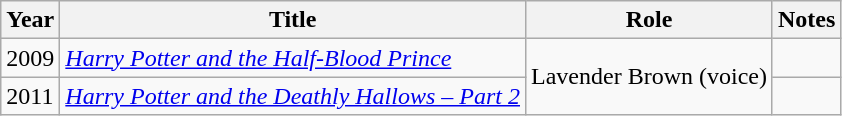<table class="wikitable sortable">
<tr>
<th>Year</th>
<th>Title</th>
<th>Role</th>
<th class="unsortable">Notes</th>
</tr>
<tr>
<td>2009</td>
<td><em><a href='#'>Harry Potter and the Half-Blood Prince</a></em></td>
<td rowspan="2">Lavender Brown (voice)</td>
<td></td>
</tr>
<tr>
<td>2011</td>
<td><em><a href='#'>Harry Potter and the Deathly Hallows – Part 2</a></em></td>
<td></td>
</tr>
</table>
